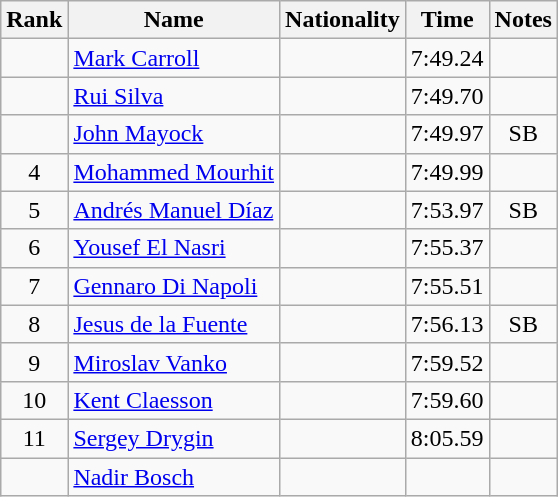<table class="wikitable sortable" style="text-align:center">
<tr>
<th>Rank</th>
<th>Name</th>
<th>Nationality</th>
<th>Time</th>
<th>Notes</th>
</tr>
<tr>
<td></td>
<td align="left"><a href='#'>Mark Carroll</a></td>
<td align=left></td>
<td>7:49.24</td>
<td></td>
</tr>
<tr>
<td></td>
<td align="left"><a href='#'>Rui Silva</a></td>
<td align=left></td>
<td>7:49.70</td>
<td></td>
</tr>
<tr>
<td></td>
<td align="left"><a href='#'>John Mayock</a></td>
<td align=left></td>
<td>7:49.97</td>
<td>SB</td>
</tr>
<tr>
<td>4</td>
<td align="left"><a href='#'>Mohammed Mourhit</a></td>
<td align=left></td>
<td>7:49.99</td>
<td></td>
</tr>
<tr>
<td>5</td>
<td align="left"><a href='#'>Andrés Manuel Díaz</a></td>
<td align=left></td>
<td>7:53.97</td>
<td>SB</td>
</tr>
<tr>
<td>6</td>
<td align="left"><a href='#'>Yousef El Nasri</a></td>
<td align=left></td>
<td>7:55.37</td>
<td></td>
</tr>
<tr>
<td>7</td>
<td align="left"><a href='#'>Gennaro Di Napoli</a></td>
<td align=left></td>
<td>7:55.51</td>
<td></td>
</tr>
<tr>
<td>8</td>
<td align="left"><a href='#'>Jesus de la Fuente</a></td>
<td align=left></td>
<td>7:56.13</td>
<td>SB</td>
</tr>
<tr>
<td>9</td>
<td align="left"><a href='#'>Miroslav Vanko</a></td>
<td align=left></td>
<td>7:59.52</td>
<td></td>
</tr>
<tr>
<td>10</td>
<td align="left"><a href='#'>Kent Claesson</a></td>
<td align=left></td>
<td>7:59.60</td>
<td></td>
</tr>
<tr>
<td>11</td>
<td align="left"><a href='#'>Sergey Drygin</a></td>
<td align=left></td>
<td>8:05.59</td>
<td></td>
</tr>
<tr>
<td></td>
<td align="left"><a href='#'>Nadir Bosch</a></td>
<td align=left></td>
<td></td>
<td></td>
</tr>
</table>
